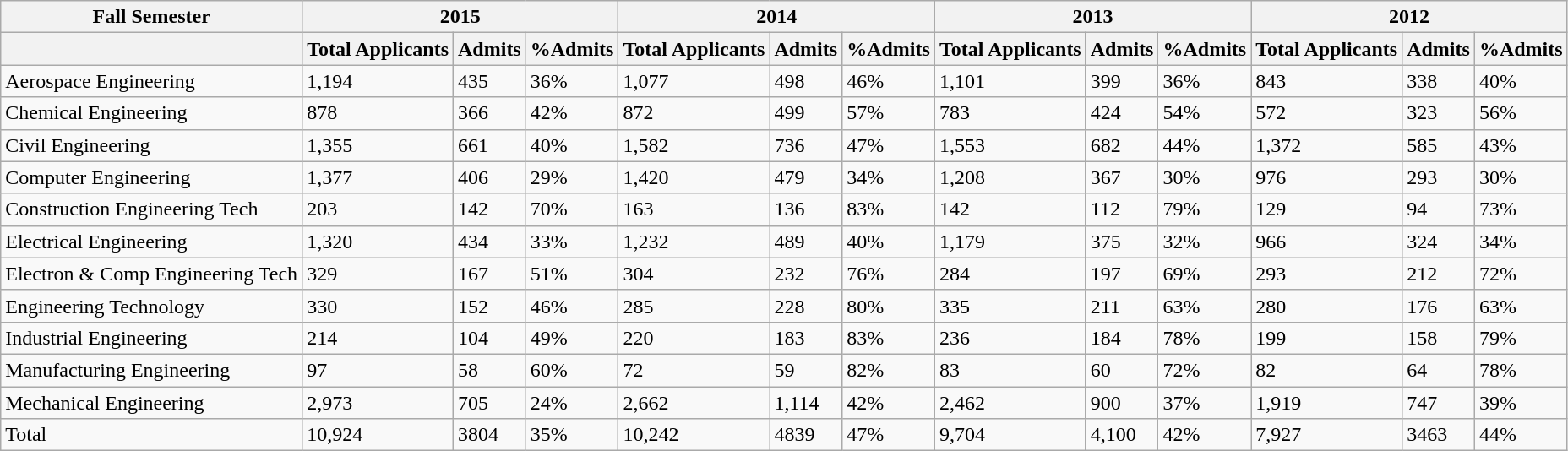<table class="wikitable">
<tr>
<th>Fall Semester</th>
<th colspan="3">2015</th>
<th colspan="3">2014</th>
<th colspan="3">2013</th>
<th colspan="3">2012</th>
</tr>
<tr>
<th></th>
<th>Total Applicants</th>
<th>Admits</th>
<th>%Admits</th>
<th>Total Applicants</th>
<th>Admits</th>
<th>%Admits</th>
<th>Total Applicants</th>
<th>Admits</th>
<th>%Admits</th>
<th>Total Applicants</th>
<th>Admits</th>
<th>%Admits</th>
</tr>
<tr>
<td>Aerospace Engineering</td>
<td>1,194</td>
<td>435</td>
<td>36%</td>
<td>1,077</td>
<td>498</td>
<td>46%</td>
<td>1,101</td>
<td>399</td>
<td>36%</td>
<td>843</td>
<td>338</td>
<td>40%</td>
</tr>
<tr>
<td>Chemical Engineering</td>
<td>878</td>
<td>366</td>
<td>42%</td>
<td>872</td>
<td>499</td>
<td>57%</td>
<td>783</td>
<td>424</td>
<td>54%</td>
<td>572</td>
<td>323</td>
<td>56%</td>
</tr>
<tr>
<td>Civil Engineering</td>
<td>1,355</td>
<td>661</td>
<td>40%</td>
<td>1,582</td>
<td>736</td>
<td>47%</td>
<td>1,553</td>
<td>682</td>
<td>44%</td>
<td>1,372</td>
<td>585</td>
<td>43%</td>
</tr>
<tr>
<td>Computer Engineering</td>
<td>1,377</td>
<td>406</td>
<td>29%</td>
<td>1,420</td>
<td>479</td>
<td>34%</td>
<td>1,208</td>
<td>367</td>
<td>30%</td>
<td>976</td>
<td>293</td>
<td>30%</td>
</tr>
<tr>
<td>Construction Engineering Tech</td>
<td>203</td>
<td>142</td>
<td>70%</td>
<td>163</td>
<td>136</td>
<td>83%</td>
<td>142</td>
<td>112</td>
<td>79%</td>
<td>129</td>
<td>94</td>
<td>73%</td>
</tr>
<tr>
<td>Electrical Engineering</td>
<td>1,320</td>
<td>434</td>
<td>33%</td>
<td>1,232</td>
<td>489</td>
<td>40%</td>
<td>1,179</td>
<td>375</td>
<td>32%</td>
<td>966</td>
<td>324</td>
<td>34%</td>
</tr>
<tr>
<td>Electron & Comp Engineering Tech</td>
<td>329</td>
<td>167</td>
<td>51%</td>
<td>304</td>
<td>232</td>
<td>76%</td>
<td>284</td>
<td>197</td>
<td>69%</td>
<td>293</td>
<td>212</td>
<td>72%</td>
</tr>
<tr>
<td>Engineering Technology</td>
<td>330</td>
<td>152</td>
<td>46%</td>
<td>285</td>
<td>228</td>
<td>80%</td>
<td>335</td>
<td>211</td>
<td>63%</td>
<td>280</td>
<td>176</td>
<td>63%</td>
</tr>
<tr>
<td>Industrial Engineering</td>
<td>214</td>
<td>104</td>
<td>49%</td>
<td>220</td>
<td>183</td>
<td>83%</td>
<td>236</td>
<td>184</td>
<td>78%</td>
<td>199</td>
<td>158</td>
<td>79%</td>
</tr>
<tr>
<td>Manufacturing Engineering</td>
<td>97</td>
<td>58</td>
<td>60%</td>
<td>72</td>
<td>59</td>
<td>82%</td>
<td>83</td>
<td>60</td>
<td>72%</td>
<td>82</td>
<td>64</td>
<td>78%</td>
</tr>
<tr>
<td>Mechanical Engineering</td>
<td>2,973</td>
<td>705</td>
<td>24%</td>
<td>2,662</td>
<td>1,114</td>
<td>42%</td>
<td>2,462</td>
<td>900</td>
<td>37%</td>
<td>1,919</td>
<td>747</td>
<td>39%</td>
</tr>
<tr>
<td>Total</td>
<td>10,924</td>
<td>3804</td>
<td>35%</td>
<td>10,242</td>
<td>4839</td>
<td>47%</td>
<td>9,704</td>
<td>4,100</td>
<td>42%</td>
<td>7,927</td>
<td>3463</td>
<td>44%</td>
</tr>
</table>
